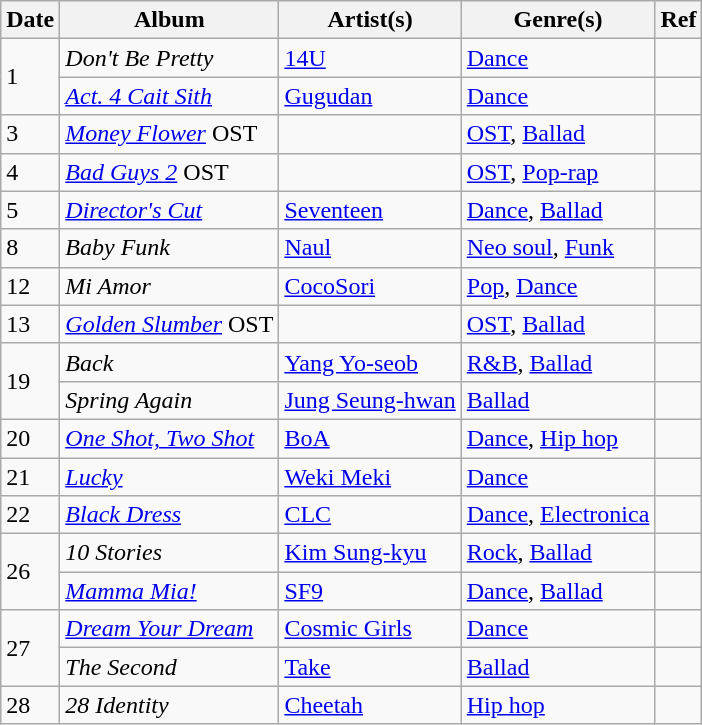<table class="wikitable">
<tr>
<th>Date</th>
<th>Album</th>
<th>Artist(s)</th>
<th>Genre(s)</th>
<th>Ref</th>
</tr>
<tr>
<td rowspan=2>1</td>
<td><em>Don't Be Pretty</em></td>
<td><a href='#'>14U</a></td>
<td><a href='#'>Dance</a></td>
<td></td>
</tr>
<tr>
<td><em><a href='#'>Act. 4 Cait Sith</a></em></td>
<td><a href='#'>Gugudan</a></td>
<td><a href='#'>Dance</a></td>
<td></td>
</tr>
<tr>
<td>3</td>
<td><em><a href='#'>Money Flower</a></em> OST</td>
<td></td>
<td><a href='#'>OST</a>, <a href='#'>Ballad</a></td>
<td></td>
</tr>
<tr>
<td>4</td>
<td><em><a href='#'>Bad Guys 2</a></em> OST</td>
<td></td>
<td><a href='#'>OST</a>, <a href='#'>Pop-rap</a></td>
<td></td>
</tr>
<tr>
<td>5</td>
<td><em><a href='#'>Director's Cut</a></em></td>
<td><a href='#'>Seventeen</a></td>
<td><a href='#'>Dance</a>, <a href='#'>Ballad</a></td>
<td></td>
</tr>
<tr>
<td>8</td>
<td><em>Baby Funk</em></td>
<td><a href='#'>Naul</a></td>
<td><a href='#'>Neo soul</a>, <a href='#'>Funk</a></td>
<td></td>
</tr>
<tr>
<td>12</td>
<td><em>Mi Amor</em></td>
<td><a href='#'>CocoSori</a></td>
<td><a href='#'>Pop</a>, <a href='#'>Dance</a></td>
<td></td>
</tr>
<tr>
<td>13</td>
<td><em><a href='#'>Golden Slumber</a></em> OST</td>
<td></td>
<td><a href='#'>OST</a>, <a href='#'>Ballad</a></td>
<td></td>
</tr>
<tr>
<td rowspan=2>19</td>
<td><em>Back</em></td>
<td><a href='#'>Yang Yo-seob</a></td>
<td><a href='#'>R&B</a>, <a href='#'>Ballad</a></td>
<td></td>
</tr>
<tr>
<td><em>Spring Again</em></td>
<td><a href='#'>Jung Seung-hwan</a></td>
<td><a href='#'>Ballad</a></td>
<td></td>
</tr>
<tr>
<td>20</td>
<td><em><a href='#'>One Shot, Two Shot</a></em></td>
<td><a href='#'>BoA</a></td>
<td><a href='#'>Dance</a>, <a href='#'>Hip hop</a></td>
<td></td>
</tr>
<tr>
<td>21</td>
<td><em><a href='#'>Lucky</a></em></td>
<td><a href='#'>Weki Meki</a></td>
<td><a href='#'>Dance</a></td>
<td></td>
</tr>
<tr>
<td>22</td>
<td><em><a href='#'>Black Dress</a></em></td>
<td><a href='#'>CLC</a></td>
<td><a href='#'>Dance</a>, <a href='#'>Electronica</a></td>
<td></td>
</tr>
<tr>
<td rowspan="2">26</td>
<td><em>10 Stories</em></td>
<td><a href='#'>Kim Sung-kyu</a></td>
<td><a href='#'>Rock</a>, <a href='#'>Ballad</a></td>
<td></td>
</tr>
<tr>
<td><em><a href='#'>Mamma Mia!</a></em></td>
<td><a href='#'>SF9</a></td>
<td><a href='#'>Dance</a>, <a href='#'>Ballad</a></td>
<td></td>
</tr>
<tr>
<td rowspan="2">27</td>
<td><em><a href='#'>Dream Your Dream</a></em></td>
<td><a href='#'>Cosmic Girls</a></td>
<td><a href='#'>Dance</a></td>
<td></td>
</tr>
<tr>
<td><em>The Second</em></td>
<td><a href='#'>Take</a></td>
<td><a href='#'>Ballad</a></td>
<td></td>
</tr>
<tr>
<td>28</td>
<td><em>28 Identity</em></td>
<td><a href='#'>Cheetah</a></td>
<td><a href='#'>Hip hop</a></td>
<td></td>
</tr>
</table>
